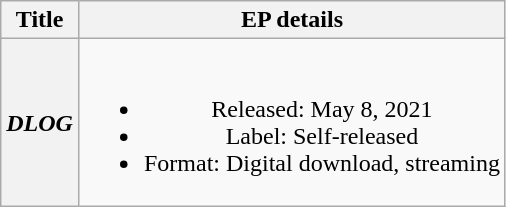<table class="wikitable plainrowheaders" style="text-align:center;">
<tr>
<th scope="col">Title</th>
<th scope="col">EP details</th>
</tr>
<tr>
<th scope="row"><em>DLOG</em></th>
<td><br><ul><li>Released: May 8, 2021</li><li>Label: Self-released</li><li>Format: Digital download, streaming</li></ul></td>
</tr>
</table>
